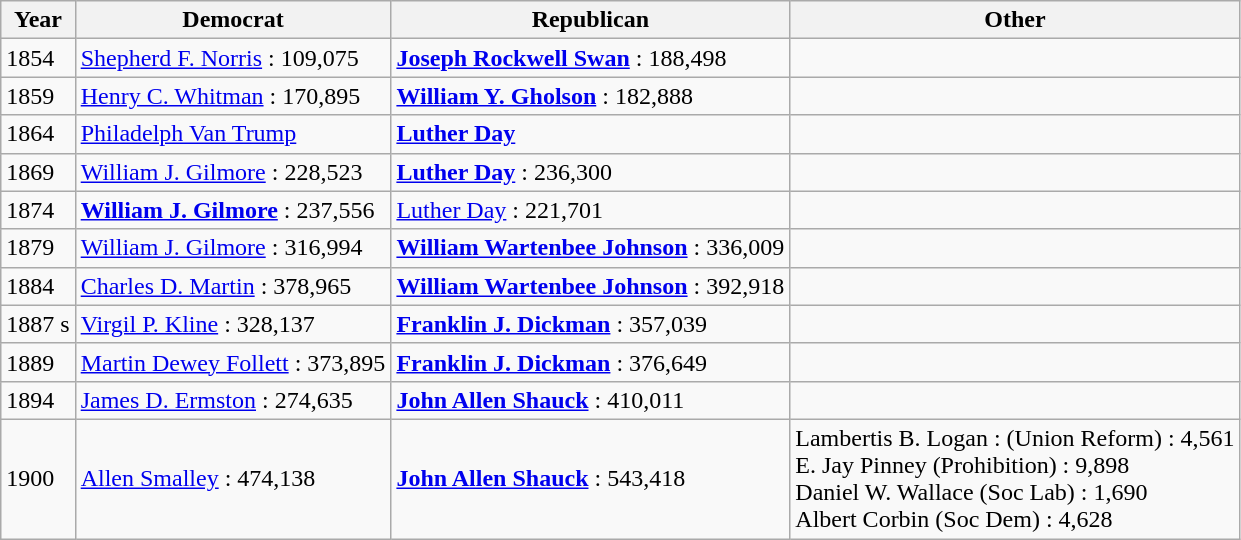<table class="wikitable">
<tr>
<th>Year</th>
<th>Democrat</th>
<th>Republican</th>
<th>Other</th>
</tr>
<tr>
<td>1854</td>
<td><a href='#'>Shepherd F. Norris</a> : 109,075</td>
<td><strong><a href='#'>Joseph Rockwell Swan</a></strong> : 188,498</td>
<td> </td>
</tr>
<tr>
<td>1859</td>
<td><a href='#'>Henry C. Whitman</a> : 170,895</td>
<td><strong><a href='#'>William Y. Gholson</a></strong> : 182,888</td>
<td> </td>
</tr>
<tr>
<td>1864</td>
<td><a href='#'>Philadelph Van Trump</a></td>
<td><strong><a href='#'>Luther Day</a></strong></td>
<td> </td>
</tr>
<tr>
<td>1869</td>
<td><a href='#'>William J. Gilmore</a> : 228,523</td>
<td><strong><a href='#'>Luther Day</a></strong> : 236,300</td>
<td> </td>
</tr>
<tr>
<td>1874</td>
<td><strong><a href='#'>William J. Gilmore</a></strong> : 237,556</td>
<td><a href='#'>Luther Day</a> : 221,701</td>
<td> </td>
</tr>
<tr>
<td>1879</td>
<td><a href='#'>William J. Gilmore</a> : 316,994</td>
<td><strong><a href='#'>William Wartenbee Johnson</a></strong> : 336,009</td>
<td> </td>
</tr>
<tr>
<td>1884</td>
<td><a href='#'>Charles D. Martin</a> : 378,965</td>
<td><strong><a href='#'>William Wartenbee Johnson</a></strong> : 392,918</td>
<td> </td>
</tr>
<tr>
<td>1887 s</td>
<td><a href='#'>Virgil P. Kline</a> : 328,137</td>
<td><strong><a href='#'>Franklin J. Dickman</a></strong> : 357,039</td>
<td> </td>
</tr>
<tr>
<td>1889</td>
<td><a href='#'>Martin Dewey Follett</a> : 373,895</td>
<td><strong><a href='#'>Franklin J. Dickman</a></strong> : 376,649</td>
<td> </td>
</tr>
<tr>
<td>1894</td>
<td><a href='#'>James D. Ermston</a> : 274,635</td>
<td><strong><a href='#'>John Allen Shauck</a></strong> : 410,011</td>
<td> </td>
</tr>
<tr>
<td>1900</td>
<td><a href='#'>Allen Smalley</a> : 474,138</td>
<td><strong><a href='#'>John Allen Shauck</a></strong> : 543,418</td>
<td>Lambertis B. Logan : (Union Reform) : 4,561<br>E. Jay Pinney (Prohibition) : 9,898<br>Daniel W. Wallace (Soc Lab) : 1,690<br>Albert Corbin (Soc Dem) : 4,628</td>
</tr>
</table>
